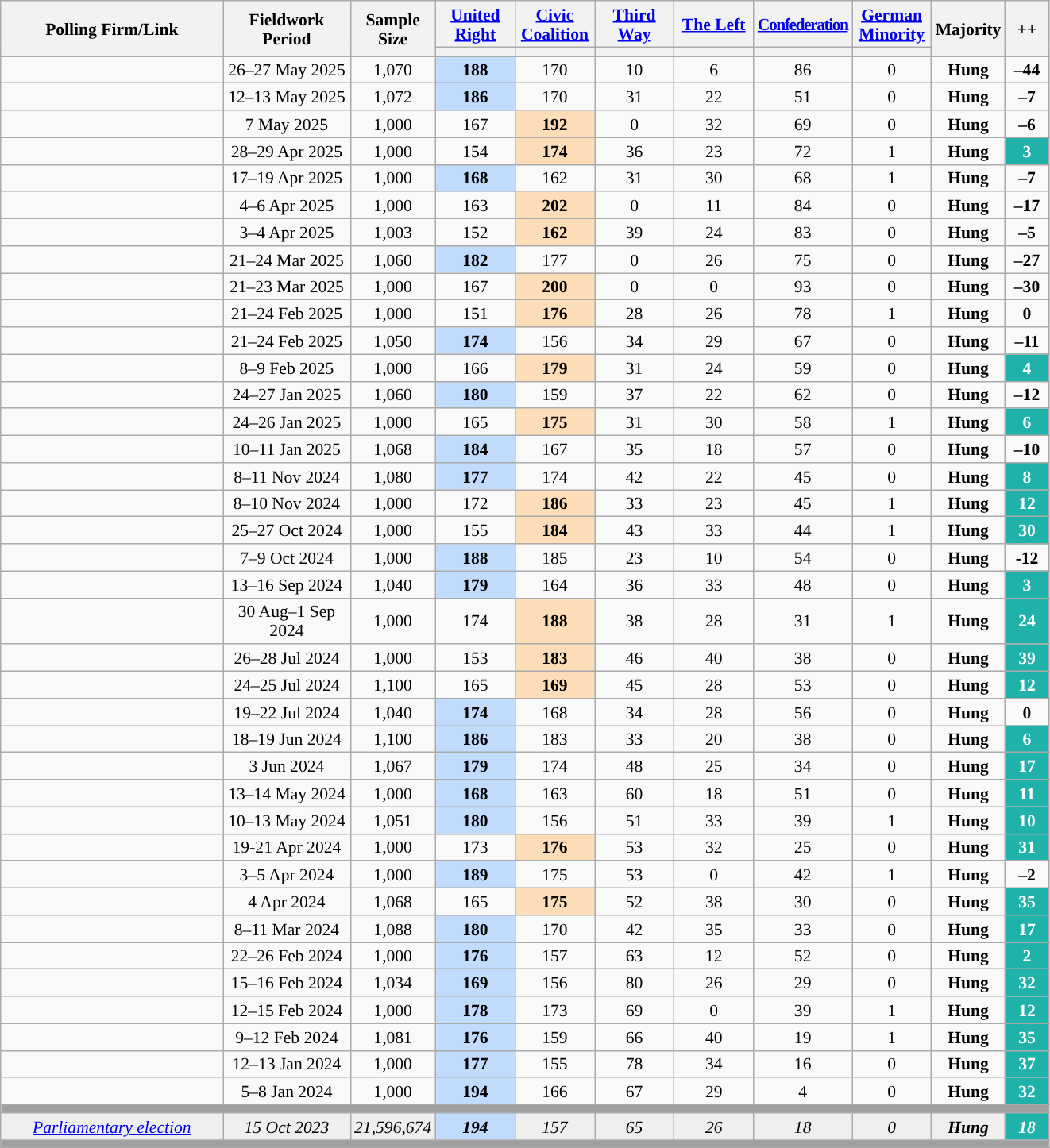<table class="wikitable sortable collapsible" style="text-align:center; font-size:90%; line-height:16px">
<tr background-color:#E9E9E9">
<th rowspan="2" style="width:180px;">Polling Firm/Link</th>
<th rowspan="2" data-sort-type="date" style="width:100px;">Fieldwork<br>Period</th>
<th rowspan="2" style="width:20px;">Sample Size</th>
<th style="width:60px;" class="unsortable"><a href='#'>United Right</a></th>
<th style="width:60px;" class="unsortable"><a href='#'>Civic Coalition</a></th>
<th style="width:60px;" class="unsortable"><a href='#'>Third Way</a></th>
<th style="width:60px;" class="unsortable"><a href='#'>The Left</a></th>
<th style="width:60px;letter-spacing: -1px;" class="unsortable"><a href='#'>Confederation</a></th>
<th style="width:60px;" class="unsortable"><a href='#'>German Minority</a></th>
<th rowspan="2" data-sort-type="number" style="width:30px;">Majority</th>
<th rowspan="2" data-sort-type="number" style="width:30px;">++</th>
</tr>
<tr>
<th data-sort-type="number" style="height:1px; background:"></th>
<th data-sort-type="number" style="height:1px; background:"></th>
<th data-sort-type="number" style="height:1px; background:"></th>
<th data-sort-type="number" style="height:1px; background:"></th>
<th data-sort-type="number" style="height:1px; background:"></th>
<th data-sort-type="number" style="height:1px; background:"></th>
</tr>
<tr>
<td></td>
<td data-sort-value="2025-05-27">26–27 May 2025</td>
<td>1,070</td>
<td style="background:#C0DBFC;"><strong>188</strong></td>
<td>170</td>
<td>10</td>
<td>6</td>
<td>86</td>
<td>0</td>
<td><strong>Hung</strong></td>
<td><strong>–44</strong></td>
</tr>
<tr>
<td></td>
<td data-sort-value="2025-05-13">12–13 May 2025</td>
<td>1,072</td>
<td style="background:#C0DBFC;"><strong>186</strong></td>
<td>170</td>
<td>31</td>
<td>22</td>
<td>51</td>
<td>0</td>
<td><strong>Hung</strong></td>
<td><strong>–7</strong></td>
</tr>
<tr>
<td></td>
<td data-sort-value="2025-05-07">7 May 2025</td>
<td>1,000</td>
<td>167</td>
<td style="background:#FDDCB8;"><strong>192</strong></td>
<td>0</td>
<td>32</td>
<td>69</td>
<td>0</td>
<td><strong>Hung</strong></td>
<td><strong>–6</strong></td>
</tr>
<tr>
<td></td>
<td data-sort-value="2025-04-29">28–29 Apr 2025</td>
<td>1,000</td>
<td>154</td>
<td style="background:#FDDCB8;"><strong>174</strong></td>
<td>36</td>
<td>23</td>
<td>72</td>
<td>1</td>
<td><strong>Hung</strong></td>
<td style="background:#20B2AA; color:white;"><strong>3</strong></td>
</tr>
<tr>
<td></td>
<td data-sort-value="2025-04-19">17–19 Apr 2025</td>
<td>1,000</td>
<td style="background:#C0DBFC;"><strong>168</strong></td>
<td>162</td>
<td>31</td>
<td>30</td>
<td>68</td>
<td>1</td>
<td><strong>Hung</strong></td>
<td><strong>–7</strong></td>
</tr>
<tr>
<td></td>
<td data-sort-value="2025-04-06">4–6 Apr 2025</td>
<td>1,000</td>
<td>163</td>
<td style="background:#FDDCB8;"><strong>202</strong></td>
<td>0</td>
<td>11</td>
<td>84</td>
<td>0</td>
<td><strong>Hung</strong></td>
<td><strong>–17</strong></td>
</tr>
<tr>
<td></td>
<td data-sort-value="2025-04-04">3–4 Apr 2025</td>
<td>1,003</td>
<td>152</td>
<td style="background:#FDDCB8;"><strong>162</strong></td>
<td>39</td>
<td>24</td>
<td>83</td>
<td>0</td>
<td><strong>Hung</strong></td>
<td><strong>–5</strong></td>
</tr>
<tr>
<td></td>
<td data-sort-value="2025-03-24">21–24 Mar 2025</td>
<td>1,060</td>
<td style="background:#C0DBFC;"><strong>182</strong></td>
<td>177</td>
<td>0</td>
<td>26</td>
<td>75</td>
<td>0</td>
<td><strong>Hung</strong></td>
<td><strong>–27</strong></td>
</tr>
<tr>
<td></td>
<td data-sort-value="2025-03-23">21–23 Mar 2025</td>
<td>1,000</td>
<td>167</td>
<td style="background:#FDDCB8;"><strong>200</strong></td>
<td>0</td>
<td>0</td>
<td>93</td>
<td>0</td>
<td><strong>Hung</strong></td>
<td><strong>–30</strong></td>
</tr>
<tr>
<td></td>
<td data-sort-value="2025-02-24">21–24 Feb 2025</td>
<td>1,000</td>
<td>151</td>
<td style="background:#FDDCB8;"><strong>176</strong></td>
<td>28</td>
<td>26</td>
<td>78</td>
<td>1</td>
<td><strong>Hung</strong></td>
<td><strong>0</strong></td>
</tr>
<tr>
<td></td>
<td data-sort-value="2025-02-24">21–24 Feb 2025</td>
<td>1,050</td>
<td style="background:#C0DBFC;"><strong>174</strong></td>
<td>156</td>
<td>34</td>
<td>29</td>
<td>67</td>
<td>0</td>
<td><strong>Hung</strong></td>
<td><strong>–11</strong></td>
</tr>
<tr>
<td></td>
<td data-sort-value="2025-02-09">8–9 Feb 2025</td>
<td>1,000</td>
<td>166</td>
<td style="background:#FDDCB8;"><strong>179</strong></td>
<td>31</td>
<td>24</td>
<td>59</td>
<td>0</td>
<td><strong>Hung</strong></td>
<td style="background:#20B2AA; color:white;"><strong>4</strong></td>
</tr>
<tr>
<td></td>
<td data-sort-value="2025-01-27">24–27 Jan 2025</td>
<td>1,060</td>
<td style="background:#C0DBFC;"><strong>180</strong></td>
<td>159</td>
<td>37</td>
<td>22</td>
<td>62</td>
<td>0</td>
<td><strong>Hung</strong></td>
<td><strong>–12</strong></td>
</tr>
<tr>
<td></td>
<td data-sort-value="2025-01-26">24–26 Jan 2025</td>
<td>1,000</td>
<td>165</td>
<td style="background:#FDDCB8;"><strong>175</strong></td>
<td>31</td>
<td>30</td>
<td>58</td>
<td>1</td>
<td><strong>Hung</strong></td>
<td style="background:#20B2AA; color:white;"><strong>6</strong></td>
</tr>
<tr>
<td></td>
<td data-sort-value="2025-01-11">10–11 Jan 2025</td>
<td>1,068</td>
<td style="background:#C0DBFC;"><strong>184</strong></td>
<td>167</td>
<td>35</td>
<td>18</td>
<td>57</td>
<td>0</td>
<td><strong>Hung</strong></td>
<td><strong>–10</strong></td>
</tr>
<tr>
<td></td>
<td data-sort-value="2024-11-11">8–11 Nov 2024</td>
<td>1,080</td>
<td style="background:#C0DBFC;"><strong>177</strong></td>
<td>174</td>
<td>42</td>
<td>22</td>
<td>45</td>
<td>0</td>
<td><strong>Hung</strong></td>
<td style="background:#20B2AA; color:white;"><strong>8</strong></td>
</tr>
<tr>
<td></td>
<td data-sort-value="2024-11-10">8–10 Nov 2024</td>
<td>1,000</td>
<td>172</td>
<td style="background:#FDDCB8;"><strong>186</strong></td>
<td>33</td>
<td>23</td>
<td>45</td>
<td>1</td>
<td><strong>Hung</strong></td>
<td style="background:#20B2AA; color:white;"><strong>12</strong></td>
</tr>
<tr>
<td></td>
<td data-sort-value="2024-10-27">25–27 Oct 2024</td>
<td>1,000</td>
<td>155</td>
<td style="background:#FDDCB8;"><strong>184</strong></td>
<td>43</td>
<td>33</td>
<td>44</td>
<td>1</td>
<td><strong>Hung</strong></td>
<td style="background:#20B2AA; color:white;"><strong>30</strong></td>
</tr>
<tr>
<td></td>
<td data-sort-value="2024-10-09">7–9 Oct 2024</td>
<td>1,000</td>
<td style="background:#C0DBFC;"><strong>188</strong></td>
<td>185</td>
<td>23</td>
<td>10</td>
<td>54</td>
<td>0</td>
<td><strong>Hung</strong></td>
<td><strong>-12</strong></td>
</tr>
<tr>
<td></td>
<td data-sort-value="2024-09-16">13–16 Sep 2024</td>
<td>1,040</td>
<td style="background:#C0DBFC;"><strong>179</strong></td>
<td>164</td>
<td>36</td>
<td>33</td>
<td>48</td>
<td>0</td>
<td><strong>Hung</strong></td>
<td style="background:#20B2AA; color:white;"><strong>3</strong></td>
</tr>
<tr>
<td></td>
<td data-sort-value="2024-09-01">30 Aug–1 Sep 2024</td>
<td>1,000</td>
<td>174</td>
<td style="background:#FDDCB8;"><strong>188</strong></td>
<td>38</td>
<td>28</td>
<td>31</td>
<td>1</td>
<td><strong>Hung</strong></td>
<td style="background:#20B2AA; color:white;"><strong>24</strong></td>
</tr>
<tr>
<td></td>
<td data-sort-value="2024-07-28">26–28 Jul 2024</td>
<td>1,000</td>
<td>153</td>
<td style="background:#FDDCB8;"><strong>183</strong></td>
<td>46</td>
<td>40</td>
<td>38</td>
<td>0</td>
<td><strong>Hung</strong></td>
<td style="background:#20B2AA; color:white;"><strong>39</strong></td>
</tr>
<tr>
<td></td>
<td data-sort-value="2024-07-25">24–25 Jul 2024</td>
<td>1,100</td>
<td>165</td>
<td style="background:#FDDCB8;"><strong>169</strong></td>
<td>45</td>
<td>28</td>
<td>53</td>
<td>0</td>
<td><strong>Hung</strong></td>
<td style="background:#20B2AA; color:white;"><strong>12</strong></td>
</tr>
<tr>
<td></td>
<td data-sort-value="2024-07-22">19–22 Jul 2024</td>
<td>1,040</td>
<td style="background:#C0DBFC;"><strong>174</strong></td>
<td>168</td>
<td>34</td>
<td>28</td>
<td>56</td>
<td>0</td>
<td><strong>Hung</strong></td>
<td><strong>0</strong></td>
</tr>
<tr>
<td></td>
<td data-sort-value="2024-06-19">18–19 Jun 2024</td>
<td>1,100</td>
<td style="background:#C0DBFC;"><strong>186</strong></td>
<td>183</td>
<td>33</td>
<td>20</td>
<td>38</td>
<td>0</td>
<td><strong>Hung</strong></td>
<td style="background:#20B2AA; color:white;"><strong>6</strong></td>
</tr>
<tr>
<td></td>
<td data-sort-value="2024-06-03">3 Jun 2024</td>
<td>1,067</td>
<td style="background:#C0DBFC;"><strong>179</strong></td>
<td>174</td>
<td>48</td>
<td>25</td>
<td>34</td>
<td>0</td>
<td><strong>Hung</strong></td>
<td style="background:#20B2AA; color:white;"><strong>17</strong></td>
</tr>
<tr>
<td></td>
<td data-sort-value="2024-05-14">13–14 May 2024</td>
<td>1,000</td>
<td style="background:#C0DBFC;"><strong>168</strong></td>
<td>163</td>
<td>60</td>
<td>18</td>
<td>51</td>
<td>0</td>
<td><strong>Hung</strong></td>
<td style="background:#20B2AA; color:white;"><strong>11</strong></td>
</tr>
<tr>
<td></td>
<td data-sort-value="2024-05-13">10–13 May 2024</td>
<td>1,051</td>
<td style="background:#C0DBFC;"><strong>180</strong></td>
<td>156</td>
<td>51</td>
<td>33</td>
<td>39</td>
<td>1</td>
<td><strong>Hung</strong></td>
<td style="background:#20B2AA; color:white;"><strong>10</strong></td>
</tr>
<tr>
<td></td>
<td data-sort-value="2024-04-21">19-21 Apr 2024</td>
<td>1,000</td>
<td>173</td>
<td style="background:#FDDCB8;"><strong>176</strong></td>
<td>53</td>
<td>32</td>
<td>25</td>
<td>0</td>
<td><strong>Hung</strong></td>
<td style="background:#20B2AA; color:white;"><strong>31</strong></td>
</tr>
<tr>
<td></td>
<td data-sort-value="2024-04-05">3–5 Apr 2024</td>
<td>1,000</td>
<td style="background:#C0DBFC;"><strong>189</strong></td>
<td>175</td>
<td>53</td>
<td>0</td>
<td>42</td>
<td>1</td>
<td><strong>Hung</strong></td>
<td><strong>–2</strong></td>
</tr>
<tr>
<td></td>
<td data-sort-value="2024-04-04">4 Apr 2024</td>
<td>1,068</td>
<td>165</td>
<td style="background:#FDDCB8;"><strong>175</strong></td>
<td>52</td>
<td>38</td>
<td>30</td>
<td>0</td>
<td><strong>Hung</strong></td>
<td style="background:#20B2AA; color:white;"><strong>35</strong></td>
</tr>
<tr>
<td></td>
<td data-sort-value="2024-03-11">8–11 Mar 2024</td>
<td>1,088</td>
<td style="background:#C0DBFC;"><strong>180</strong></td>
<td>170</td>
<td>42</td>
<td>35</td>
<td>33</td>
<td>0</td>
<td><strong>Hung</strong></td>
<td style="background:#20B2AA; color:white;"><strong>17</strong></td>
</tr>
<tr>
<td></td>
<td data-sort-value="2024-02-26">22–26 Feb 2024</td>
<td>1,000</td>
<td style="background:#C0DBFC;"><strong>176</strong></td>
<td>157</td>
<td>63</td>
<td>12</td>
<td>52</td>
<td>0</td>
<td><strong>Hung</strong></td>
<td style="background:#20B2AA; color:white;"><strong>2</strong></td>
</tr>
<tr>
<td></td>
<td data-sort-value="2024-02-16">15–16 Feb 2024</td>
<td>1,034</td>
<td style="background:#C0DBFC;"><strong>169</strong></td>
<td>156</td>
<td>80</td>
<td>26</td>
<td>29</td>
<td>0</td>
<td><strong>Hung</strong></td>
<td style="background:#20B2AA; color:white;"><strong>32</strong></td>
</tr>
<tr>
<td></td>
<td data-sort-value="2024-02-15">12–15 Feb 2024</td>
<td>1,000</td>
<td style="background:#C0DBFC;"><strong>178</strong></td>
<td>173</td>
<td>69</td>
<td>0</td>
<td>39</td>
<td>1</td>
<td><strong>Hung</strong></td>
<td style="background:#20B2AA; color:white;"><strong>12</strong></td>
</tr>
<tr>
<td></td>
<td data-sort-value="2024-02-12">9–12 Feb 2024</td>
<td>1,081</td>
<td style="background:#C0DBFC;"><strong>176</strong></td>
<td>159</td>
<td>66</td>
<td>40</td>
<td>19</td>
<td>1</td>
<td><strong>Hung</strong></td>
<td style="background:#20B2AA; color:white;"><strong>35</strong></td>
</tr>
<tr>
<td></td>
<td data-sort-value="2024-01-13">12–13 Jan 2024</td>
<td>1,000</td>
<td style="background:#C0DBFC;"><strong>177</strong></td>
<td>155</td>
<td>78</td>
<td>34</td>
<td>16</td>
<td>0</td>
<td><strong>Hung</strong></td>
<td style="background:#20B2AA; color:white;"><strong>37</strong></td>
</tr>
<tr>
<td></td>
<td data-sort-value="2024-01-08">5–8 Jan 2024</td>
<td>1,000</td>
<td style="background:#C0DBFC;"><strong>194</strong></td>
<td>166</td>
<td>67</td>
<td>29</td>
<td>4</td>
<td>0</td>
<td><strong>Hung</strong></td>
<td style="background:#20B2AA; color:white;"><strong>32</strong></td>
</tr>
<tr>
<td colspan="11" style="background:#A0A0A0"></td>
</tr>
<tr style="background:#EFEFEF;">
<td><a href='#'><em>Parliamentary election</em></a></td>
<td data-sort-value="2023-10-15"><em>15 Oct 2023</em></td>
<td><em>21,596,674</em> </td>
<td style="background:#C0DBFC;"><strong><em>194</em></strong></td>
<td><em>157</em></td>
<td><em>65</em></td>
<td><em>26</em></td>
<td><em>18</em></td>
<td><em>0</em></td>
<td><strong><em>Hung</em></strong></td>
<td style="background:#20B2AA; color:white;"><strong><em>18</em></strong></td>
</tr>
<tr>
<td colspan="11" style="background:#A0A0A0"></td>
</tr>
</table>
